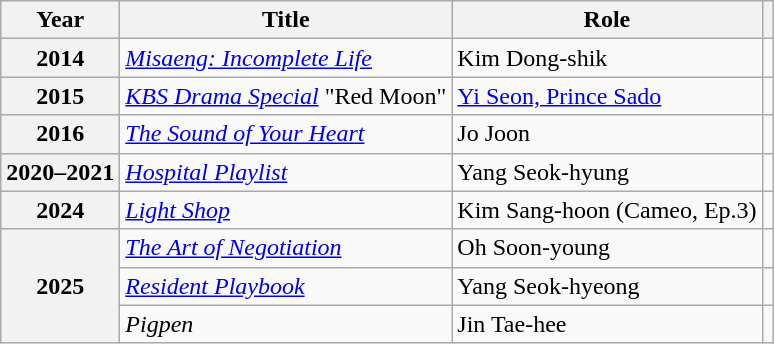<table class="wikitable plainrowheaders sortable">
<tr>
<th scope="col">Year</th>
<th scope="col">Title</th>
<th scope="col">Role</th>
<th scope="col" class="unsortable"></th>
</tr>
<tr>
<th scope="row">2014</th>
<td><em><a href='#'>Misaeng: Incomplete Life</a></em></td>
<td>Kim Dong-shik</td>
<td></td>
</tr>
<tr>
<th scope="row">2015</th>
<td><em><a href='#'>KBS Drama Special</a></em> "Red Moon"</td>
<td><a href='#'>Yi Seon, Prince Sado</a></td>
<td></td>
</tr>
<tr>
<th scope="row">2016</th>
<td><em><a href='#'>The Sound of Your Heart</a></em></td>
<td>Jo Joon</td>
<td></td>
</tr>
<tr>
<th scope="row">2020–2021</th>
<td><em><a href='#'>Hospital Playlist</a></em></td>
<td>Yang Seok-hyung</td>
<td></td>
</tr>
<tr>
<th scope="row">2024</th>
<td><em><a href='#'>Light Shop</a></em></td>
<td>Kim Sang-hoon (Cameo, Ep.3)</td>
<td></td>
</tr>
<tr>
<th scope="row" rowspan="3">2025</th>
<td><em><a href='#'>The Art of Negotiation</a></em></td>
<td>Oh Soon-young</td>
<td></td>
</tr>
<tr>
<td><em><a href='#'>Resident Playbook</a></em></td>
<td>Yang Seok-hyeong</td>
<td></td>
</tr>
<tr>
<td><em>Pigpen</em></td>
<td>Jin Tae-hee</td>
<td></td>
</tr>
</table>
